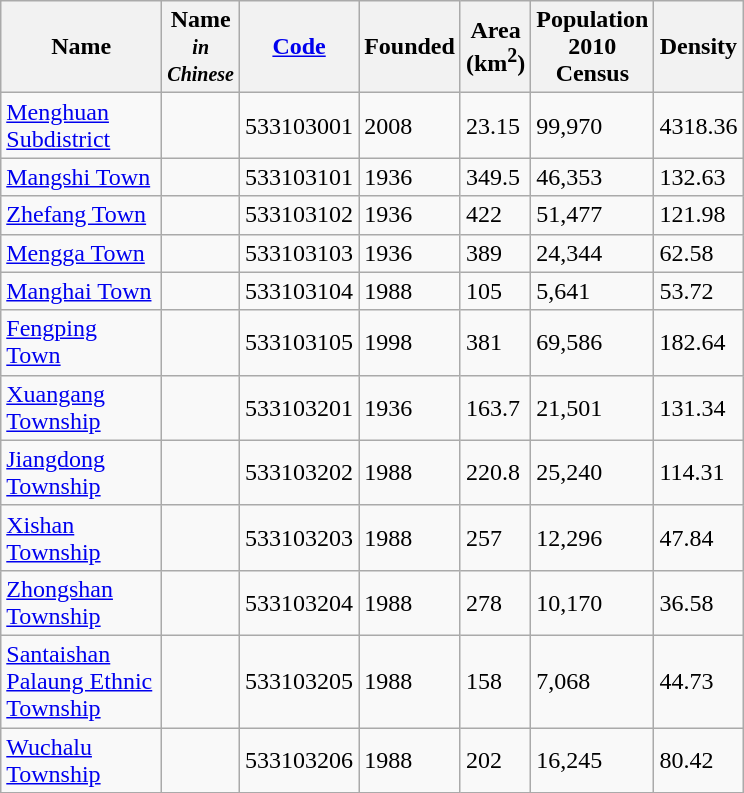<table class="wikitable sortable">
<tr>
<th scope="col" width="100">Name</th>
<th scope="col" width="30">Name<br><small><em>in Chinese</em></small></th>
<th scope="col" width="50"><a href='#'>Code</a></th>
<th scope="col" width="30">Founded<br></th>
<th scope="col" width="20">Area (km<sup>2</sup>)<br></th>
<th scope="col" width="30">Population<br>2010 Census</th>
<th scope="col" width="50">Density</th>
</tr>
<tr>
<td><a href='#'>Menghuan Subdistrict</a></td>
<td></td>
<td>533103001</td>
<td>2008</td>
<td>23.15</td>
<td>99,970</td>
<td>4318.36</td>
</tr>
<tr>
<td><a href='#'>Mangshi Town</a></td>
<td></td>
<td>533103101</td>
<td>1936</td>
<td>349.5</td>
<td>46,353</td>
<td>132.63</td>
</tr>
<tr>
<td><a href='#'>Zhefang Town</a></td>
<td></td>
<td>533103102</td>
<td>1936</td>
<td>422</td>
<td>51,477</td>
<td>121.98</td>
</tr>
<tr>
<td><a href='#'>Mengga Town</a></td>
<td></td>
<td>533103103</td>
<td>1936</td>
<td>389</td>
<td>24,344</td>
<td>62.58</td>
</tr>
<tr>
<td><a href='#'>Manghai Town</a></td>
<td></td>
<td>533103104</td>
<td>1988</td>
<td>105</td>
<td>5,641</td>
<td>53.72</td>
</tr>
<tr>
<td><a href='#'>Fengping Town</a></td>
<td></td>
<td>533103105</td>
<td>1998</td>
<td>381</td>
<td>69,586</td>
<td>182.64</td>
</tr>
<tr>
<td><a href='#'>Xuangang Township</a></td>
<td></td>
<td>533103201</td>
<td>1936</td>
<td>163.7</td>
<td>21,501</td>
<td>131.34</td>
</tr>
<tr>
<td><a href='#'>Jiangdong Township</a></td>
<td></td>
<td>533103202</td>
<td>1988</td>
<td>220.8</td>
<td>25,240</td>
<td>114.31</td>
</tr>
<tr>
<td><a href='#'>Xishan Township</a></td>
<td></td>
<td>533103203</td>
<td>1988</td>
<td>257</td>
<td>12,296</td>
<td>47.84</td>
</tr>
<tr>
<td><a href='#'>Zhongshan Township</a></td>
<td></td>
<td>533103204</td>
<td>1988</td>
<td>278</td>
<td>10,170</td>
<td>36.58</td>
</tr>
<tr>
<td><a href='#'>Santaishan Palaung Ethnic Township</a></td>
<td></td>
<td>533103205</td>
<td>1988</td>
<td>158</td>
<td>7,068</td>
<td>44.73</td>
</tr>
<tr>
<td><a href='#'>Wuchalu Township</a></td>
<td></td>
<td>533103206</td>
<td>1988</td>
<td>202</td>
<td>16,245</td>
<td>80.42</td>
</tr>
</table>
